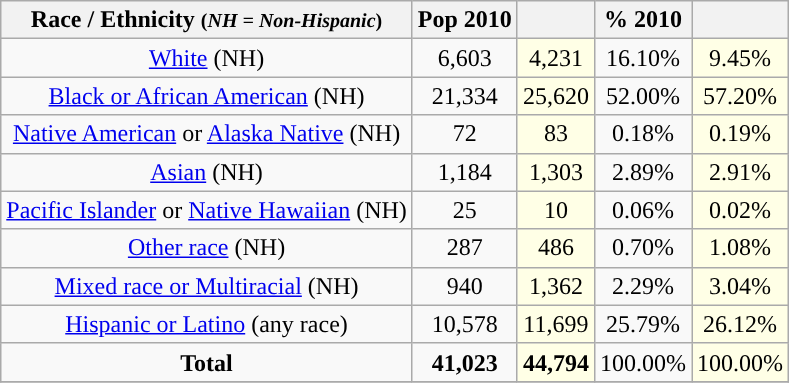<table class="wikitable" style="text-align:center;">
<tr>
<th>Race / Ethnicity <small>(<em>NH = Non-Hispanic</em>)</small></th>
<th>Pop 2010</th>
<th></th>
<th>% 2010</th>
<th></th>
</tr>
<tr>
<td><a href='#'>White</a> (NH)</td>
<td>6,603</td>
<td style='background: #ffffe6;'>4,231</td>
<td>16.10%</td>
<td style='background: #ffffe6;'>9.45%</td>
</tr>
<tr>
<td><a href='#'>Black or African American</a> (NH)</td>
<td>21,334</td>
<td style='background: #ffffe6;'>25,620</td>
<td>52.00%</td>
<td style='background: #ffffe6;'>57.20%</td>
</tr>
<tr>
<td><a href='#'>Native American</a> or <a href='#'>Alaska Native</a> (NH)</td>
<td>72</td>
<td style='background: #ffffe6;'>83</td>
<td>0.18%</td>
<td style='background: #ffffe6;'>0.19%</td>
</tr>
<tr>
<td><a href='#'>Asian</a> (NH)</td>
<td>1,184</td>
<td style='background: #ffffe6;'>1,303</td>
<td>2.89%</td>
<td style='background: #ffffe6;'>2.91%</td>
</tr>
<tr>
<td><a href='#'>Pacific Islander</a> or <a href='#'>Native Hawaiian</a> (NH)</td>
<td>25</td>
<td style='background: #ffffe6;'>10</td>
<td>0.06%</td>
<td style='background: #ffffe6;'>0.02%</td>
</tr>
<tr>
<td><a href='#'>Other race</a> (NH)</td>
<td>287</td>
<td style='background: #ffffe6;'>486</td>
<td>0.70%</td>
<td style='background: #ffffe6;'>1.08%</td>
</tr>
<tr>
<td><a href='#'>Mixed race or Multiracial</a> (NH)</td>
<td>940</td>
<td style='background: #ffffe6;'>1,362</td>
<td>2.29%</td>
<td style='background: #ffffe6;'>3.04%</td>
</tr>
<tr>
<td><a href='#'>Hispanic or Latino</a> (any race)</td>
<td>10,578</td>
<td style='background: #ffffe6;'>11,699</td>
<td>25.79%</td>
<td style='background: #ffffe6;'>26.12%</td>
</tr>
<tr>
<td><strong>Total</strong></td>
<td><strong>41,023</strong></td>
<td style='background: #ffffe6;'><strong>44,794</strong></td>
<td>100.00%</td>
<td style='background: #ffffe6;'>100.00%</td>
</tr>
<tr>
</tr>
</table>
